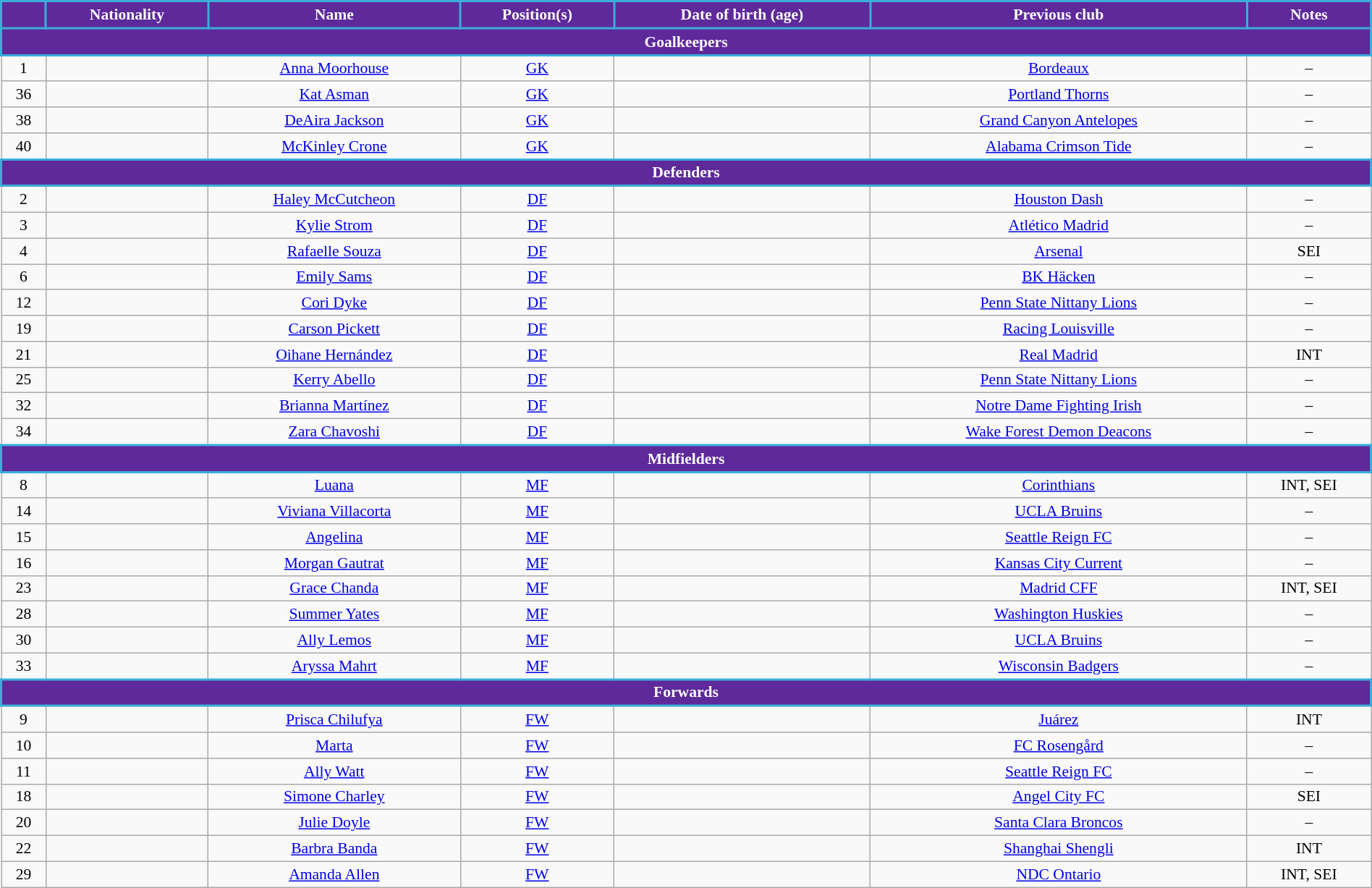<table class="wikitable" style="text-align:center; font-size:90%; width:100%;">
<tr>
<th style="background:#5E299A; color:white; border:2px solid #3aadd9;"></th>
<th style="background:#5E299A; color:white; border:2px solid #3aadd9;">Nationality</th>
<th style="background:#5E299A; color:white; border:2px solid #3aadd9;">Name</th>
<th style="background:#5E299A; color:white; border:2px solid #3aadd9;">Position(s)</th>
<th style="background:#5E299A; color:white; border:2px solid #3aadd9;">Date of birth (age)</th>
<th style="background:#5E299A; color:white; border:2px solid #3aadd9;">Previous club</th>
<th style="background:#5E299A; color:white; border:2px solid #3aadd9;">Notes</th>
</tr>
<tr>
<th colspan="7" style="background:#5E299A; color:white; border:2px solid #3aadd9;">Goalkeepers</th>
</tr>
<tr>
<td>1</td>
<td></td>
<td><a href='#'>Anna Moorhouse</a></td>
<td><a href='#'>GK</a></td>
<td></td>
<td> <a href='#'>Bordeaux</a></td>
<td>–</td>
</tr>
<tr>
<td>36</td>
<td></td>
<td><a href='#'>Kat Asman</a></td>
<td><a href='#'>GK</a></td>
<td></td>
<td> <a href='#'>Portland Thorns</a></td>
<td>–</td>
</tr>
<tr>
<td>38</td>
<td></td>
<td><a href='#'>DeAira Jackson</a></td>
<td><a href='#'>GK</a></td>
<td></td>
<td> <a href='#'>Grand Canyon Antelopes</a></td>
<td>–</td>
</tr>
<tr>
<td>40</td>
<td></td>
<td><a href='#'>McKinley Crone</a></td>
<td><a href='#'>GK</a></td>
<td></td>
<td> <a href='#'>Alabama Crimson Tide</a></td>
<td>–</td>
</tr>
<tr>
<th colspan="7" style="background:#5E299A; color:white; border:2px solid #3aadd9;">Defenders</th>
</tr>
<tr>
<td>2</td>
<td></td>
<td><a href='#'>Haley McCutcheon</a></td>
<td><a href='#'>DF</a></td>
<td></td>
<td> <a href='#'>Houston Dash</a></td>
<td>–</td>
</tr>
<tr>
<td>3</td>
<td></td>
<td><a href='#'>Kylie Strom</a></td>
<td><a href='#'>DF</a></td>
<td></td>
<td> <a href='#'>Atlético Madrid</a></td>
<td>–</td>
</tr>
<tr>
<td>4</td>
<td></td>
<td><a href='#'>Rafaelle Souza</a></td>
<td><a href='#'>DF</a></td>
<td></td>
<td> <a href='#'>Arsenal</a></td>
<td> SEI</td>
</tr>
<tr>
<td>6</td>
<td></td>
<td><a href='#'>Emily Sams</a></td>
<td><a href='#'>DF</a></td>
<td></td>
<td> <a href='#'>BK Häcken</a></td>
<td>–</td>
</tr>
<tr>
<td>12</td>
<td></td>
<td><a href='#'>Cori Dyke</a></td>
<td><a href='#'>DF</a></td>
<td></td>
<td> <a href='#'>Penn State Nittany Lions</a></td>
<td>–</td>
</tr>
<tr>
<td>19</td>
<td></td>
<td><a href='#'>Carson Pickett</a></td>
<td><a href='#'>DF</a></td>
<td></td>
<td> <a href='#'>Racing Louisville</a></td>
<td>–</td>
</tr>
<tr>
<td>21</td>
<td></td>
<td><a href='#'>Oihane Hernández</a></td>
<td><a href='#'>DF</a></td>
<td></td>
<td> <a href='#'>Real Madrid</a></td>
<td>INT</td>
</tr>
<tr>
<td>25</td>
<td></td>
<td><a href='#'>Kerry Abello</a></td>
<td><a href='#'>DF</a></td>
<td></td>
<td> <a href='#'>Penn State Nittany Lions</a></td>
<td>–</td>
</tr>
<tr>
<td>32</td>
<td></td>
<td><a href='#'>Brianna Martínez</a></td>
<td><a href='#'>DF</a></td>
<td></td>
<td> <a href='#'>Notre Dame Fighting Irish</a></td>
<td>–</td>
</tr>
<tr>
<td>34</td>
<td></td>
<td><a href='#'>Zara Chavoshi</a></td>
<td><a href='#'>DF</a></td>
<td></td>
<td> <a href='#'>Wake Forest Demon Deacons</a></td>
<td>–</td>
</tr>
<tr>
<th colspan="7" style="background:#5E299A; color:white; border:2px solid #3aadd9;">Midfielders</th>
</tr>
<tr>
<td>8</td>
<td></td>
<td><a href='#'>Luana</a></td>
<td><a href='#'>MF</a></td>
<td></td>
<td> <a href='#'>Corinthians</a></td>
<td>INT,  SEI</td>
</tr>
<tr>
<td>14</td>
<td></td>
<td><a href='#'>Viviana Villacorta</a></td>
<td><a href='#'>MF</a></td>
<td></td>
<td> <a href='#'>UCLA Bruins</a></td>
<td>–</td>
</tr>
<tr>
<td>15</td>
<td></td>
<td><a href='#'>Angelina</a></td>
<td><a href='#'>MF</a></td>
<td></td>
<td> <a href='#'>Seattle Reign FC</a></td>
<td>–</td>
</tr>
<tr>
<td>16</td>
<td></td>
<td><a href='#'>Morgan Gautrat</a></td>
<td><a href='#'>MF</a></td>
<td></td>
<td> <a href='#'>Kansas City Current</a></td>
<td>–</td>
</tr>
<tr>
<td>23</td>
<td></td>
<td><a href='#'>Grace Chanda</a></td>
<td><a href='#'>MF</a></td>
<td></td>
<td> <a href='#'>Madrid CFF</a></td>
<td>INT,  SEI</td>
</tr>
<tr>
<td>28</td>
<td></td>
<td><a href='#'>Summer Yates</a></td>
<td><a href='#'>MF</a></td>
<td></td>
<td> <a href='#'>Washington Huskies</a></td>
<td>–</td>
</tr>
<tr>
<td>30</td>
<td></td>
<td><a href='#'>Ally Lemos</a></td>
<td><a href='#'>MF</a></td>
<td></td>
<td> <a href='#'>UCLA Bruins</a></td>
<td>–</td>
</tr>
<tr>
<td>33</td>
<td></td>
<td><a href='#'>Aryssa Mahrt</a></td>
<td><a href='#'>MF</a></td>
<td></td>
<td> <a href='#'>Wisconsin Badgers</a></td>
<td>–</td>
</tr>
<tr>
<th colspan="7" style="background:#5E299A; color:white; border:2px solid #3aadd9;">Forwards<br></th>
</tr>
<tr>
<td>9</td>
<td></td>
<td><a href='#'>Prisca Chilufya</a></td>
<td><a href='#'>FW</a></td>
<td></td>
<td> <a href='#'>Juárez</a></td>
<td>INT</td>
</tr>
<tr>
<td>10</td>
<td></td>
<td><a href='#'>Marta</a></td>
<td><a href='#'>FW</a></td>
<td></td>
<td> <a href='#'>FC Rosengård</a></td>
<td>–</td>
</tr>
<tr>
<td>11</td>
<td></td>
<td><a href='#'>Ally Watt</a></td>
<td><a href='#'>FW</a></td>
<td></td>
<td> <a href='#'>Seattle Reign FC</a></td>
<td>–</td>
</tr>
<tr>
<td>18</td>
<td></td>
<td><a href='#'>Simone Charley</a></td>
<td><a href='#'>FW</a></td>
<td></td>
<td> <a href='#'>Angel City FC</a></td>
<td> SEI</td>
</tr>
<tr>
<td>20</td>
<td></td>
<td><a href='#'>Julie Doyle</a></td>
<td><a href='#'>FW</a></td>
<td></td>
<td> <a href='#'>Santa Clara Broncos</a></td>
<td>–</td>
</tr>
<tr>
<td>22</td>
<td></td>
<td><a href='#'>Barbra Banda</a></td>
<td><a href='#'>FW</a></td>
<td></td>
<td> <a href='#'>Shanghai Shengli</a></td>
<td>INT</td>
</tr>
<tr>
<td>29</td>
<td></td>
<td><a href='#'>Amanda Allen</a></td>
<td><a href='#'>FW</a></td>
<td></td>
<td> <a href='#'>NDC Ontario</a></td>
<td>INT,  SEI</td>
</tr>
</table>
